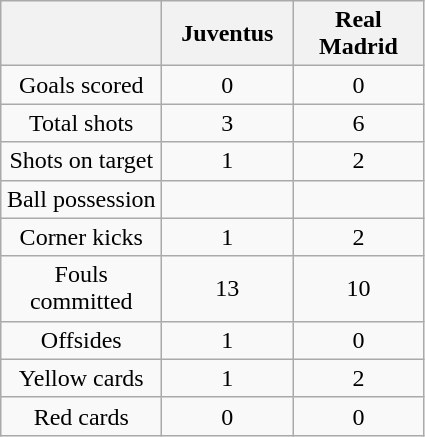<table class="wikitable" style="text-align: center">
<tr>
<th width=100></th>
<th width=80>Juventus</th>
<th width=80>Real Madrid</th>
</tr>
<tr>
<td>Goals scored</td>
<td>0</td>
<td>0</td>
</tr>
<tr>
<td>Total shots</td>
<td>3</td>
<td>6</td>
</tr>
<tr>
<td>Shots on target</td>
<td>1</td>
<td>2</td>
</tr>
<tr>
<td>Ball possession</td>
<td></td>
<td></td>
</tr>
<tr>
<td>Corner kicks</td>
<td>1</td>
<td>2</td>
</tr>
<tr>
<td>Fouls committed</td>
<td>13</td>
<td>10</td>
</tr>
<tr>
<td>Offsides</td>
<td>1</td>
<td>0</td>
</tr>
<tr>
<td>Yellow cards</td>
<td>1</td>
<td>2</td>
</tr>
<tr>
<td>Red cards</td>
<td>0</td>
<td>0</td>
</tr>
</table>
